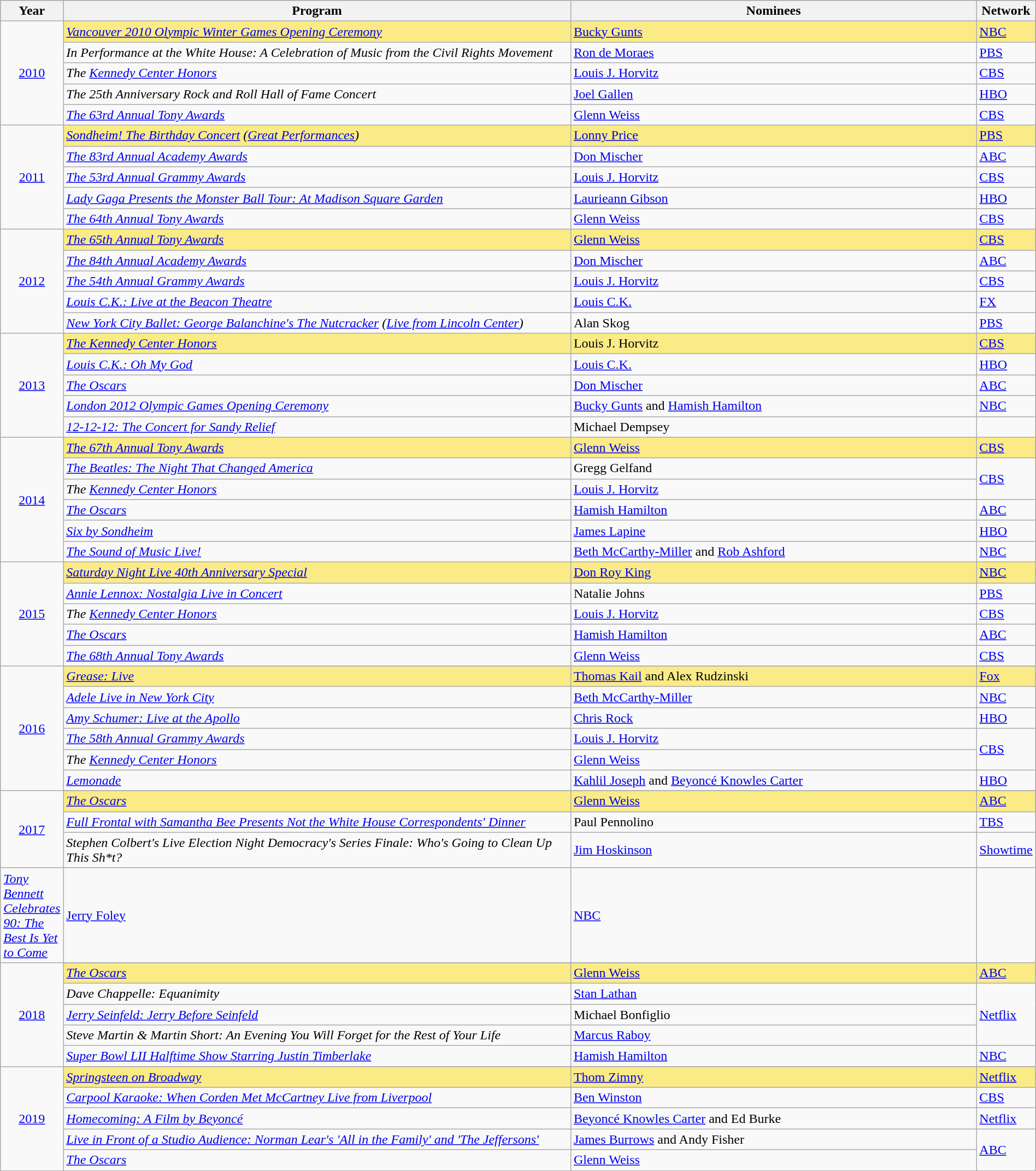<table class="wikitable" style="width:100%">
<tr bgcolor="#bebebe">
<th width="5%">Year</th>
<th width="50%">Program</th>
<th width="40%">Nominees</th>
<th width="5%">Network</th>
</tr>
<tr>
<td rowspan="5" align=center><a href='#'>2010</a><br></td>
<td style="background:#FAEB86;"><em><a href='#'>Vancouver 2010 Olympic Winter Games Opening Ceremony</a></em></td>
<td style="background:#FAEB86;"><a href='#'>Bucky Gunts</a></td>
<td style="background:#FAEB86;"><a href='#'>NBC</a></td>
</tr>
<tr>
<td><em>In Performance at the White House: A Celebration of Music from the Civil Rights Movement</em></td>
<td><a href='#'>Ron de Moraes</a></td>
<td><a href='#'>PBS</a></td>
</tr>
<tr>
<td><em>The <a href='#'>Kennedy Center Honors</a></em></td>
<td><a href='#'>Louis J. Horvitz</a></td>
<td><a href='#'>CBS</a></td>
</tr>
<tr>
<td><em>The 25th Anniversary Rock and Roll Hall of Fame Concert</em></td>
<td><a href='#'>Joel Gallen</a></td>
<td><a href='#'>HBO</a></td>
</tr>
<tr>
<td><em><a href='#'>The 63rd Annual Tony Awards</a></em></td>
<td><a href='#'>Glenn Weiss</a></td>
<td><a href='#'>CBS</a></td>
</tr>
<tr>
<td rowspan="5" align=center><a href='#'>2011</a><br></td>
<td style="background:#FAEB86;"><em><a href='#'>Sondheim! The Birthday Concert</a> (<a href='#'>Great Performances</a>)</em></td>
<td style="background:#FAEB86;"><a href='#'>Lonny Price</a></td>
<td style="background:#FAEB86;"><a href='#'>PBS</a></td>
</tr>
<tr>
<td><em><a href='#'>The 83rd Annual Academy Awards</a></em></td>
<td><a href='#'>Don Mischer</a></td>
<td><a href='#'>ABC</a></td>
</tr>
<tr>
<td><em><a href='#'>The 53rd Annual Grammy Awards</a></em></td>
<td><a href='#'>Louis J. Horvitz</a></td>
<td><a href='#'>CBS</a></td>
</tr>
<tr>
<td><em><a href='#'>Lady Gaga Presents the Monster Ball Tour: At Madison Square Garden</a></em></td>
<td><a href='#'>Laurieann Gibson</a></td>
<td><a href='#'>HBO</a></td>
</tr>
<tr>
<td><em><a href='#'>The 64th Annual Tony Awards</a></em></td>
<td><a href='#'>Glenn Weiss</a></td>
<td><a href='#'>CBS</a></td>
</tr>
<tr>
<td rowspan="5" align=center><a href='#'>2012</a><br></td>
<td style="background:#FAEB86;"><em><a href='#'>The 65th Annual Tony Awards</a></em></td>
<td style="background:#FAEB86;"><a href='#'>Glenn Weiss</a></td>
<td style="background:#FAEB86;"><a href='#'>CBS</a></td>
</tr>
<tr>
<td><em><a href='#'>The 84th Annual Academy Awards</a></em></td>
<td><a href='#'>Don Mischer</a></td>
<td><a href='#'>ABC</a></td>
</tr>
<tr>
<td><em><a href='#'>The 54th Annual Grammy Awards</a></em></td>
<td><a href='#'>Louis J. Horvitz</a></td>
<td><a href='#'>CBS</a></td>
</tr>
<tr>
<td><em><a href='#'>Louis C.K.: Live at the Beacon Theatre</a></em></td>
<td><a href='#'>Louis C.K.</a></td>
<td><a href='#'>FX</a></td>
</tr>
<tr>
<td><em><a href='#'>New York City Ballet: George Balanchine's The Nutcracker</a> (<a href='#'>Live from Lincoln Center</a>)</em></td>
<td>Alan Skog</td>
<td><a href='#'>PBS</a></td>
</tr>
<tr>
<td rowspan="5" align=center><a href='#'>2013</a><br></td>
<td style="background:#FAEB86;"><em><a href='#'>The Kennedy Center Honors</a></em></td>
<td style="background:#FAEB86;">Louis J. Horvitz</td>
<td style="background:#FAEB86;"><a href='#'>CBS</a></td>
</tr>
<tr>
<td><em><a href='#'>Louis C.K.: Oh My God</a></em></td>
<td><a href='#'>Louis C.K.</a></td>
<td><a href='#'>HBO</a></td>
</tr>
<tr>
<td><em><a href='#'>The Oscars</a></em></td>
<td><a href='#'>Don Mischer</a></td>
<td><a href='#'>ABC</a></td>
</tr>
<tr>
<td><em><a href='#'>London 2012 Olympic Games Opening Ceremony</a></em></td>
<td><a href='#'>Bucky Gunts</a> and <a href='#'>Hamish Hamilton</a></td>
<td><a href='#'>NBC</a></td>
</tr>
<tr>
<td><em><a href='#'>12-12-12: The Concert for Sandy Relief</a></em></td>
<td>Michael Dempsey</td>
<td></td>
</tr>
<tr>
<td rowspan="6" align=center><a href='#'>2014</a><br></td>
<td style="background:#FAEB86;"><em><a href='#'>The 67th Annual Tony Awards</a></em></td>
<td style="background:#FAEB86;"><a href='#'>Glenn Weiss</a></td>
<td style="background:#FAEB86;"><a href='#'>CBS</a></td>
</tr>
<tr>
<td><em><a href='#'>The Beatles: The Night That Changed America</a></em></td>
<td>Gregg Gelfand</td>
<td rowspan=2><a href='#'>CBS</a></td>
</tr>
<tr>
<td><em>The <a href='#'>Kennedy Center Honors</a></em></td>
<td><a href='#'>Louis J. Horvitz</a></td>
</tr>
<tr>
<td><em><a href='#'>The Oscars</a></em></td>
<td><a href='#'>Hamish Hamilton</a></td>
<td><a href='#'>ABC</a></td>
</tr>
<tr>
<td><em><a href='#'>Six by Sondheim</a></em></td>
<td><a href='#'>James Lapine</a></td>
<td><a href='#'>HBO</a></td>
</tr>
<tr>
<td><em><a href='#'>The Sound of Music Live!</a></em></td>
<td><a href='#'>Beth McCarthy-Miller</a> and <a href='#'>Rob Ashford</a></td>
<td><a href='#'>NBC</a></td>
</tr>
<tr>
<td rowspan="5" align=center><a href='#'>2015</a><br></td>
<td style="background:#FAEB86;"><em><a href='#'>Saturday Night Live 40th Anniversary Special</a></em></td>
<td style="background:#FAEB86;"><a href='#'>Don Roy King</a></td>
<td style="background:#FAEB86;"><a href='#'>NBC</a></td>
</tr>
<tr>
<td><em><a href='#'>Annie Lennox: Nostalgia Live in Concert</a></em></td>
<td>Natalie Johns</td>
<td><a href='#'>PBS</a></td>
</tr>
<tr>
<td><em>The <a href='#'>Kennedy Center Honors</a></em></td>
<td><a href='#'>Louis J. Horvitz</a></td>
<td><a href='#'>CBS</a></td>
</tr>
<tr>
<td><em><a href='#'>The Oscars</a></em></td>
<td><a href='#'>Hamish Hamilton</a></td>
<td><a href='#'>ABC</a></td>
</tr>
<tr>
<td><em><a href='#'>The 68th Annual Tony Awards</a></em></td>
<td><a href='#'>Glenn Weiss</a></td>
<td><a href='#'>CBS</a></td>
</tr>
<tr>
<td rowspan="7" align=center><a href='#'>2016</a><br></td>
</tr>
<tr style="background:#FAEB86;">
<td><em><a href='#'>Grease: Live</a></em></td>
<td><a href='#'>Thomas Kail</a> and Alex Rudzinski</td>
<td><a href='#'>Fox</a></td>
</tr>
<tr>
<td><em><a href='#'>Adele Live in New York City</a></em></td>
<td><a href='#'>Beth McCarthy-Miller</a></td>
<td><a href='#'>NBC</a></td>
</tr>
<tr>
<td><em><a href='#'>Amy Schumer: Live at the Apollo</a></em></td>
<td><a href='#'>Chris Rock</a></td>
<td><a href='#'>HBO</a></td>
</tr>
<tr>
<td><em><a href='#'>The 58th Annual Grammy Awards</a></em></td>
<td><a href='#'>Louis J. Horvitz</a></td>
<td rowspan="2"><a href='#'>CBS</a></td>
</tr>
<tr>
<td><em>The <a href='#'>Kennedy Center Honors</a></em></td>
<td><a href='#'>Glenn Weiss</a></td>
</tr>
<tr>
<td><em><a href='#'>Lemonade</a></em></td>
<td><a href='#'>Kahlil Joseph</a> and <a href='#'>Beyoncé Knowles Carter</a></td>
<td><a href='#'>HBO</a></td>
</tr>
<tr>
<td rowspan="5" align=center><a href='#'>2017</a><br></td>
</tr>
<tr>
</tr>
<tr style="background:#FAEB86;">
<td><em><a href='#'>The Oscars</a></em></td>
<td><a href='#'>Glenn Weiss</a></td>
<td><a href='#'>ABC</a></td>
</tr>
<tr>
<td><em><a href='#'>Full Frontal with Samantha Bee Presents Not the White House Correspondents' Dinner</a></em></td>
<td>Paul Pennolino</td>
<td><a href='#'>TBS</a></td>
</tr>
<tr>
<td><em>Stephen Colbert's Live Election Night Democracy's Series Finale: Who's Going to Clean Up This Sh*t?</em></td>
<td><a href='#'>Jim Hoskinson</a></td>
<td><a href='#'>Showtime</a></td>
</tr>
<tr>
<td><em><a href='#'>Tony Bennett Celebrates 90: The Best Is Yet to Come</a></em></td>
<td><a href='#'>Jerry Foley</a></td>
<td><a href='#'>NBC</a></td>
</tr>
<tr>
<td rowspan="6" align=center><a href='#'>2018</a><br></td>
</tr>
<tr style="background:#FAEB86;">
<td><em><a href='#'>The Oscars</a></em></td>
<td><a href='#'>Glenn Weiss</a></td>
<td><a href='#'>ABC</a></td>
</tr>
<tr>
<td><em>Dave Chappelle: Equanimity</em></td>
<td><a href='#'>Stan Lathan</a></td>
<td rowspan="3"><a href='#'>Netflix</a></td>
</tr>
<tr>
<td><em><a href='#'>Jerry Seinfeld: Jerry Before Seinfeld</a></em></td>
<td>Michael Bonfiglio</td>
</tr>
<tr>
<td><em>Steve Martin & Martin Short: An Evening You Will Forget for the Rest of Your Life</em></td>
<td><a href='#'>Marcus Raboy</a></td>
</tr>
<tr>
<td><em><a href='#'>Super Bowl LII Halftime Show Starring Justin Timberlake</a></em></td>
<td><a href='#'>Hamish Hamilton</a></td>
<td><a href='#'>NBC</a></td>
</tr>
<tr>
<td rowspan="6" align=center><a href='#'>2019</a><br></td>
</tr>
<tr style="background:#FAEB86;">
<td><em><a href='#'>Springsteen on Broadway</a></em></td>
<td><a href='#'>Thom Zimny</a></td>
<td><a href='#'>Netflix</a></td>
</tr>
<tr>
<td><em><a href='#'>Carpool Karaoke: When Corden Met McCartney Live from Liverpool</a></em></td>
<td><a href='#'>Ben Winston</a></td>
<td><a href='#'>CBS</a></td>
</tr>
<tr>
<td><em><a href='#'>Homecoming: A Film by Beyoncé</a></em></td>
<td><a href='#'>Beyoncé Knowles Carter</a> and Ed Burke</td>
<td><a href='#'>Netflix</a></td>
</tr>
<tr>
<td><em><a href='#'>Live in Front of a Studio Audience: Norman Lear's 'All in the Family' and 'The Jeffersons'</a></em></td>
<td><a href='#'>James Burrows</a> and Andy Fisher</td>
<td rowspan=2><a href='#'>ABC</a></td>
</tr>
<tr>
<td><em><a href='#'>The Oscars</a></em></td>
<td><a href='#'>Glenn Weiss</a></td>
</tr>
</table>
